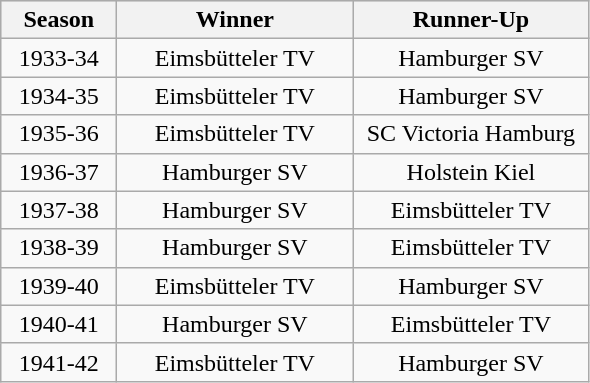<table class="wikitable">
<tr align="center" bgcolor="#dfdfdf">
<th width="70">Season</th>
<th width="150">Winner</th>
<th width="150">Runner-Up</th>
</tr>
<tr align="center">
<td>1933-34</td>
<td>Eimsbütteler TV</td>
<td>Hamburger SV</td>
</tr>
<tr align="center">
<td>1934-35</td>
<td>Eimsbütteler TV</td>
<td>Hamburger SV</td>
</tr>
<tr align="center">
<td>1935-36</td>
<td>Eimsbütteler TV</td>
<td>SC Victoria Hamburg</td>
</tr>
<tr align="center">
<td>1936-37</td>
<td>Hamburger SV</td>
<td>Holstein Kiel</td>
</tr>
<tr align="center">
<td>1937-38</td>
<td>Hamburger SV</td>
<td>Eimsbütteler TV</td>
</tr>
<tr align="center">
<td>1938-39</td>
<td>Hamburger SV</td>
<td>Eimsbütteler TV</td>
</tr>
<tr align="center">
<td>1939-40</td>
<td>Eimsbütteler TV</td>
<td>Hamburger SV</td>
</tr>
<tr align="center">
<td>1940-41</td>
<td>Hamburger SV</td>
<td>Eimsbütteler TV</td>
</tr>
<tr align="center">
<td>1941-42</td>
<td>Eimsbütteler TV</td>
<td>Hamburger SV</td>
</tr>
</table>
